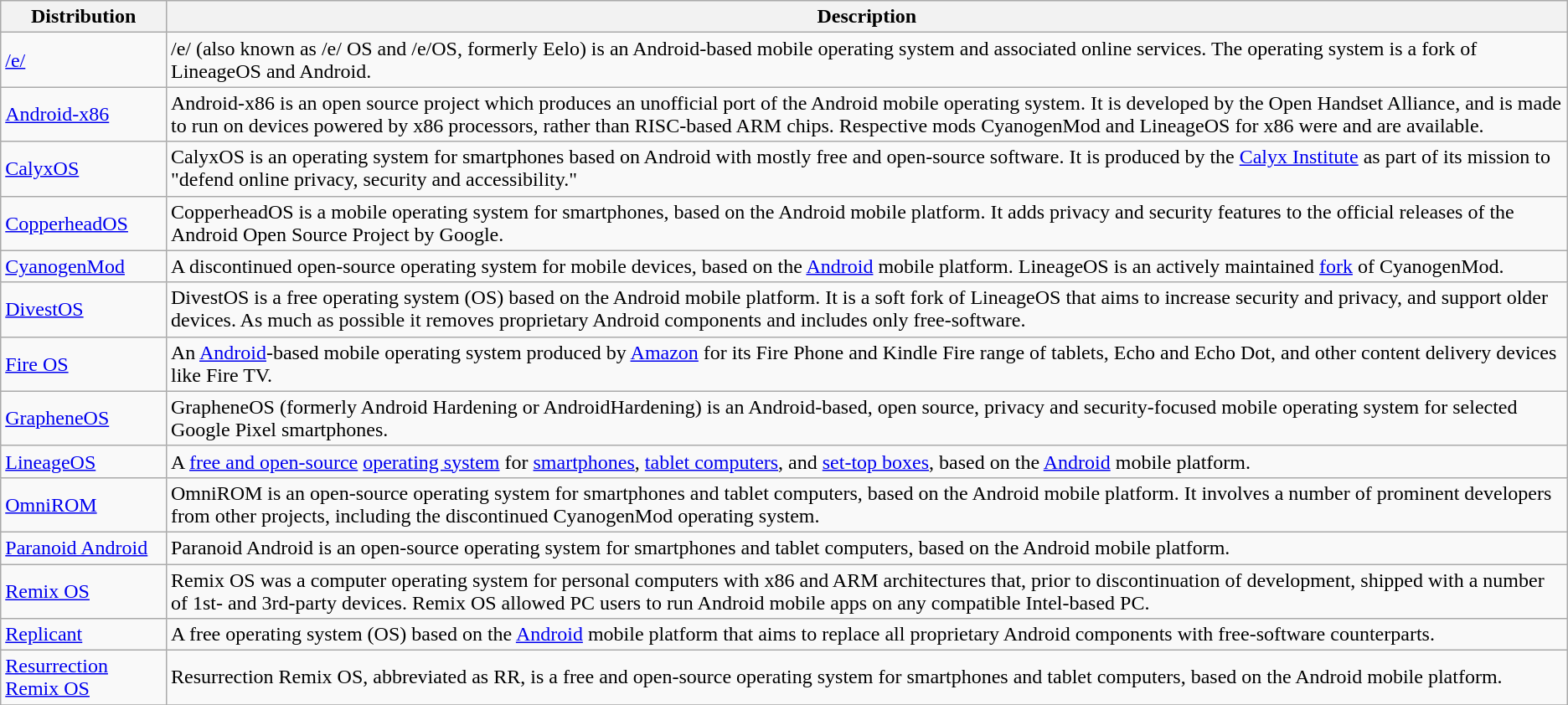<table class="wikitable">
<tr>
<th>Distribution</th>
<th>Description</th>
</tr>
<tr>
<td><a href='#'>/e/</a></td>
<td>/e/ (also known as /e/ OS and /e/OS, formerly Eelo) is an Android-based mobile operating system and associated online services. The operating system is a fork of LineageOS and Android.</td>
</tr>
<tr>
<td><a href='#'>Android-x86</a></td>
<td>Android-x86 is an open source project which produces an unofficial port of the Android mobile operating system. It is developed by the Open Handset Alliance, and is made to run on devices powered by x86 processors, rather than RISC-based ARM chips. Respective mods CyanogenMod and LineageOS for x86 were and are available.</td>
</tr>
<tr>
<td><a href='#'>CalyxOS</a></td>
<td>CalyxOS is an operating system for smartphones based on Android with mostly free and open-source software. It is produced by the <a href='#'>Calyx Institute</a> as part of its mission to "defend online privacy, security and accessibility."</td>
</tr>
<tr>
<td><a href='#'>CopperheadOS</a></td>
<td>CopperheadOS is a mobile operating system for smartphones, based on the Android mobile platform. It adds privacy and security features to the official releases of the Android Open Source Project by Google.</td>
</tr>
<tr>
<td><a href='#'>CyanogenMod</a></td>
<td>A discontinued open-source operating system for mobile devices, based on the <a href='#'>Android</a> mobile platform. LineageOS is an actively maintained <a href='#'>fork</a> of CyanogenMod.</td>
</tr>
<tr>
<td><a href='#'>DivestOS</a></td>
<td>DivestOS is a free operating system (OS) based on the Android mobile platform. It is a soft fork of LineageOS that aims to increase security and privacy, and support older devices. As much as possible it removes proprietary Android components and includes only free-software.</td>
</tr>
<tr>
<td><a href='#'>Fire OS</a></td>
<td>An <a href='#'>Android</a>-based mobile operating system produced by <a href='#'>Amazon</a> for its Fire Phone and Kindle Fire range of tablets, Echo and Echo Dot, and other content delivery devices like Fire TV.</td>
</tr>
<tr>
<td><a href='#'>GrapheneOS</a></td>
<td>GrapheneOS (formerly Android Hardening or AndroidHardening) is an Android-based, open source, privacy and security-focused mobile operating system for selected Google Pixel smartphones.</td>
</tr>
<tr>
<td><a href='#'>LineageOS</a></td>
<td>A <a href='#'>free and open-source</a> <a href='#'>operating system</a> for <a href='#'>smartphones</a>, <a href='#'>tablet computers</a>, and <a href='#'>set-top boxes</a>, based on the <a href='#'>Android</a> mobile platform.</td>
</tr>
<tr>
<td><a href='#'>OmniROM</a></td>
<td>OmniROM is an open-source operating system for smartphones and tablet computers, based on the Android mobile platform. It involves a number of prominent developers from other projects, including the discontinued CyanogenMod operating system.</td>
</tr>
<tr>
<td><a href='#'>Paranoid Android</a></td>
<td>Paranoid Android is an open-source operating system for smartphones and tablet computers, based on the Android mobile platform.</td>
</tr>
<tr>
<td><a href='#'>Remix OS</a></td>
<td>Remix OS was a computer operating system for personal computers with x86 and ARM architectures that, prior to discontinuation of development, shipped with a number of 1st- and 3rd-party devices. Remix OS allowed PC users to run Android mobile apps on any compatible Intel-based PC.</td>
</tr>
<tr>
<td><a href='#'>Replicant</a></td>
<td>A free operating system (OS) based on the <a href='#'>Android</a> mobile platform that aims to replace all proprietary Android components with free-software counterparts.</td>
</tr>
<tr>
<td><a href='#'>Resurrection Remix OS</a></td>
<td>Resurrection Remix OS, abbreviated as RR, is a free and open-source operating system for smartphones and tablet computers, based on the Android mobile platform.</td>
</tr>
<tr>
</tr>
</table>
